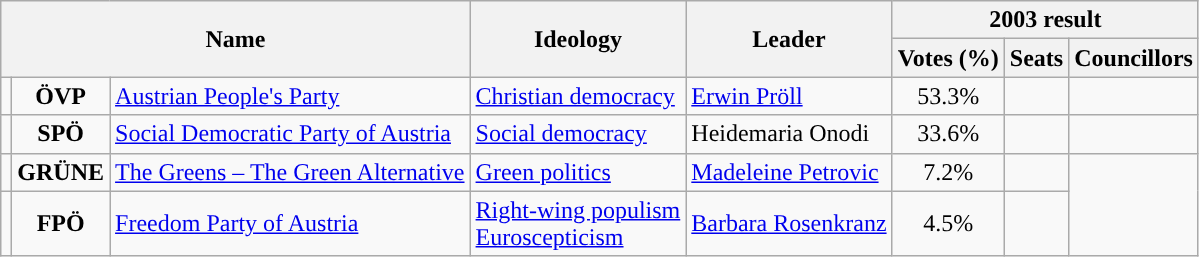<table class="wikitable">
<tr>
<th rowspan="2" colspan="3">Name</th>
<th rowspan="2">Ideology</th>
<th rowspan="2">Leader</th>
<th colspan="3">2003 result</th>
</tr>
<tr>
<th>Votes (%)</th>
<th>Seats</th>
<th>Councillors</th>
</tr>
<tr>
<td style="background:"></td>
<td style="text-align:center;"><strong>ÖVP</strong></td>
<td><a href='#'>Austrian People's Party</a><br></td>
<td><a href='#'>Christian democracy</a></td>
<td><a href='#'>Erwin Pröll</a></td>
<td style="text-align:center;">53.3%</td>
<td></td>
<td></td>
</tr>
<tr>
<td style="background:"></td>
<td style="text-align:center;"><strong>SPÖ</strong></td>
<td><a href='#'>Social Democratic Party of Austria</a><br></td>
<td><a href='#'>Social democracy</a></td>
<td>Heidemaria Onodi</td>
<td style="text-align:center;">33.6%</td>
<td></td>
<td></td>
</tr>
<tr>
<td style="background:"></td>
<td style="text-align:center;"><strong>GRÜNE</strong></td>
<td><a href='#'>The Greens – The Green Alternative</a><br></td>
<td><a href='#'>Green politics</a></td>
<td><a href='#'>Madeleine Petrovic</a></td>
<td style="text-align:center;">7.2%</td>
<td></td>
</tr>
<tr>
<td style="background:"></td>
<td style="text-align:center;"><strong>FPÖ</strong></td>
<td><a href='#'>Freedom Party of Austria</a><br></td>
<td><a href='#'>Right-wing populism</a><br><a href='#'>Euroscepticism</a></td>
<td><a href='#'>Barbara Rosenkranz</a></td>
<td style="text-align:center;">4.5%</td>
<td></td>
</tr>
</table>
